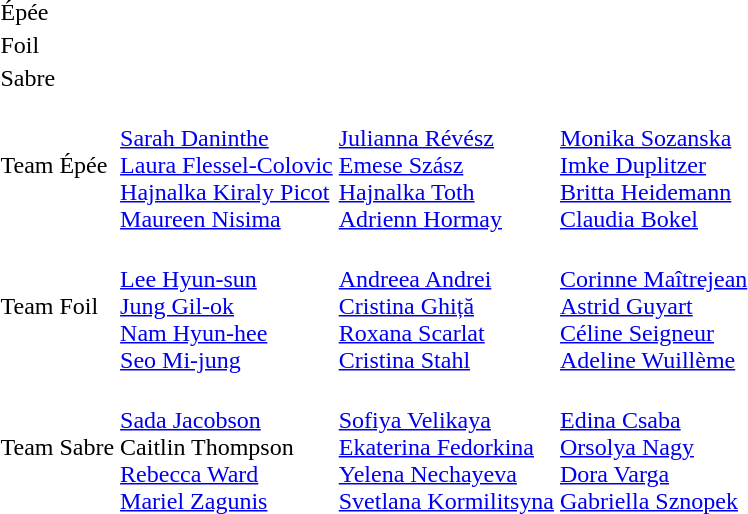<table>
<tr>
<td>Épée</td>
<td></td>
<td></td>
<td> <br> </td>
</tr>
<tr>
<td>Foil</td>
<td></td>
<td></td>
<td> <br> </td>
</tr>
<tr>
<td>Sabre</td>
<td></td>
<td></td>
<td> <br> </td>
</tr>
<tr>
<td>Team Épée</td>
<td><br> <a href='#'>Sarah Daninthe</a><br> <a href='#'>Laura Flessel-Colovic</a><br> <a href='#'>Hajnalka Kiraly Picot</a><br> <a href='#'>Maureen Nisima</a></td>
<td><br> <a href='#'>Julianna Révész</a><br> <a href='#'>Emese Szász</a><br> <a href='#'>Hajnalka Toth</a><br> <a href='#'>Adrienn Hormay</a></td>
<td><br> <a href='#'>Monika Sozanska</a><br> <a href='#'>Imke Duplitzer</a><br> <a href='#'>Britta Heidemann</a><br> <a href='#'>Claudia Bokel</a></td>
</tr>
<tr>
<td>Team Foil</td>
<td><br> <a href='#'>Lee Hyun-sun</a><br> <a href='#'>Jung Gil-ok</a><br> <a href='#'>Nam Hyun-hee</a><br> <a href='#'>Seo Mi-jung</a></td>
<td><br> <a href='#'>Andreea Andrei</a><br> <a href='#'>Cristina Ghiță</a><br><a href='#'>Roxana Scarlat</a><br>  <a href='#'>Cristina Stahl</a></td>
<td><br> <a href='#'>Corinne Maîtrejean</a><br> <a href='#'>Astrid Guyart</a><br> <a href='#'>Céline Seigneur</a><br> <a href='#'>Adeline Wuillème</a></td>
</tr>
<tr>
<td>Team Sabre</td>
<td><br> <a href='#'>Sada Jacobson</a><br> Caitlin Thompson<br> <a href='#'>Rebecca Ward</a><br> <a href='#'>Mariel Zagunis</a></td>
<td><br> <a href='#'>Sofiya Velikaya</a><br> <a href='#'>Ekaterina Fedorkina</a><br> <a href='#'>Yelena Nechayeva</a><br> <a href='#'>Svetlana Kormilitsyna</a></td>
<td><br> <a href='#'>Edina Csaba</a><br> <a href='#'>Orsolya Nagy</a><br> <a href='#'>Dora Varga</a><br> <a href='#'>Gabriella Sznopek</a></td>
</tr>
<tr>
</tr>
</table>
